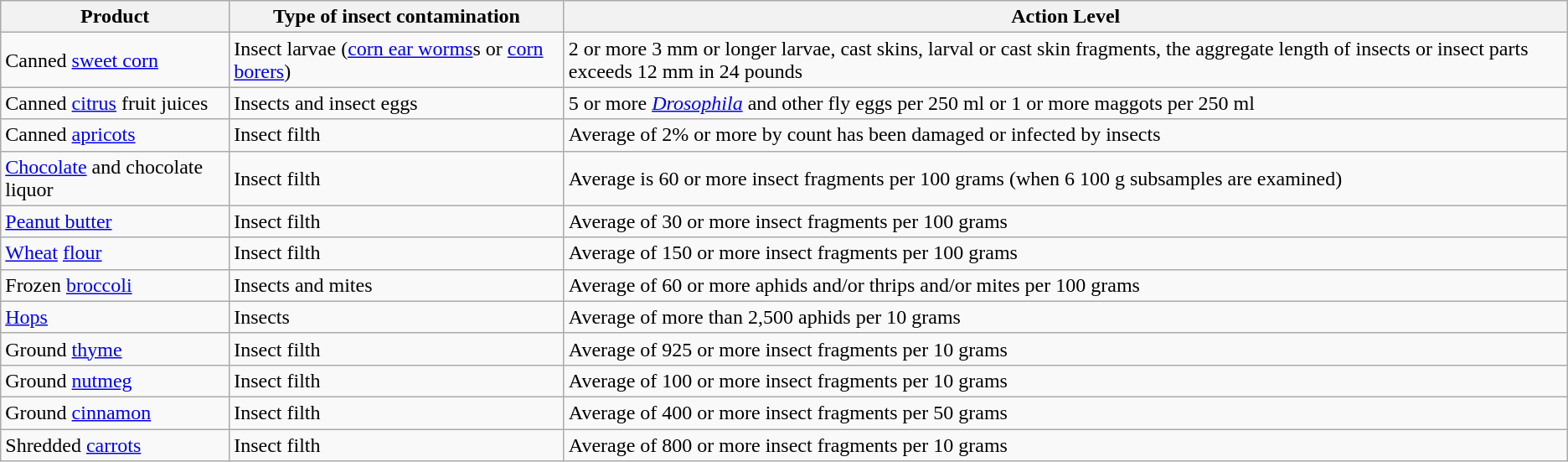<table class="wikitable">
<tr>
<th>Product</th>
<th>Type of insect contamination</th>
<th>Action Level</th>
</tr>
<tr>
<td>Canned <a href='#'>sweet corn</a></td>
<td>Insect larvae (<a href='#'>corn ear worms</a>s or <a href='#'>corn borers</a>)</td>
<td>2 or more 3 mm or longer larvae, cast skins, larval or cast skin fragments, the aggregate length of insects or insect parts exceeds 12 mm in 24 pounds</td>
</tr>
<tr>
<td>Canned <a href='#'>citrus</a> fruit juices</td>
<td>Insects and insect eggs</td>
<td>5 or more <em><a href='#'>Drosophila</a></em> and other fly eggs per 250 ml or 1 or more maggots per 250 ml</td>
</tr>
<tr>
<td>Canned <a href='#'>apricots</a></td>
<td>Insect filth</td>
<td>Average of 2% or more by count has been damaged or infected by insects</td>
</tr>
<tr>
<td><a href='#'>Chocolate</a> and chocolate liquor</td>
<td>Insect filth</td>
<td>Average is 60 or more insect fragments per 100 grams (when 6 100 g subsamples are examined)</td>
</tr>
<tr>
<td><a href='#'>Peanut butter</a></td>
<td>Insect filth</td>
<td>Average of 30 or more insect fragments per 100 grams</td>
</tr>
<tr>
<td><a href='#'>Wheat</a> <a href='#'>flour</a></td>
<td>Insect filth</td>
<td>Average of 150 or more insect fragments per 100 grams</td>
</tr>
<tr>
<td>Frozen <a href='#'>broccoli</a></td>
<td>Insects and mites</td>
<td>Average of 60 or more aphids and/or thrips and/or mites per 100 grams</td>
</tr>
<tr>
<td><a href='#'>Hops</a></td>
<td>Insects</td>
<td>Average of more than 2,500 aphids per 10 grams</td>
</tr>
<tr>
<td>Ground <a href='#'>thyme</a></td>
<td>Insect filth</td>
<td>Average of 925 or more insect fragments per 10 grams</td>
</tr>
<tr>
<td>Ground <a href='#'>nutmeg</a></td>
<td>Insect filth</td>
<td>Average of 100 or more insect fragments per 10 grams</td>
</tr>
<tr>
<td>Ground <a href='#'>cinnamon</a></td>
<td>Insect filth</td>
<td>Average of 400 or more insect fragments per 50 grams</td>
</tr>
<tr>
<td>Shredded <a href='#'>carrots</a></td>
<td>Insect filth</td>
<td>Average of 800 or more insect fragments per 10 grams</td>
</tr>
</table>
